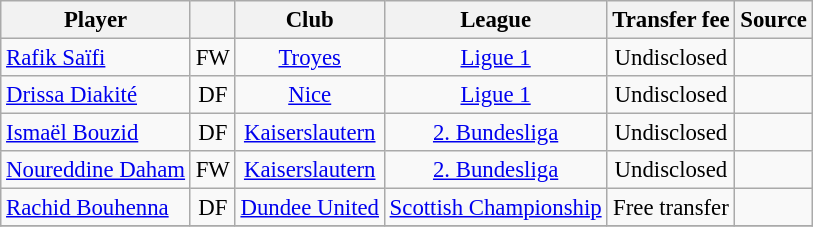<table class="wikitable plainrowheaders sortable" style="text-align:center;font-size:95%">
<tr>
<th>Player</th>
<th></th>
<th>Club</th>
<th>League</th>
<th>Transfer fee</th>
<th>Source</th>
</tr>
<tr>
<td align="left"> <a href='#'>Rafik Saïfi</a></td>
<td>FW</td>
<td><a href='#'>Troyes</a></td>
<td> <a href='#'>Ligue 1</a></td>
<td>Undisclosed</td>
<td></td>
</tr>
<tr>
<td align="left"> <a href='#'>Drissa Diakité</a></td>
<td>DF</td>
<td><a href='#'>Nice</a></td>
<td> <a href='#'>Ligue 1</a></td>
<td>Undisclosed</td>
<td></td>
</tr>
<tr>
<td align="left"> <a href='#'>Ismaël Bouzid</a></td>
<td>DF</td>
<td><a href='#'>Kaiserslautern</a></td>
<td> <a href='#'>2. Bundesliga</a></td>
<td>Undisclosed</td>
<td></td>
</tr>
<tr>
<td align="left"> <a href='#'>Noureddine Daham</a></td>
<td>FW</td>
<td><a href='#'>Kaiserslautern</a></td>
<td> <a href='#'>2. Bundesliga</a></td>
<td>Undisclosed</td>
<td></td>
</tr>
<tr>
<td align="left"> <a href='#'>Rachid Bouhenna</a></td>
<td>DF</td>
<td><a href='#'>Dundee United</a></td>
<td> <a href='#'>Scottish Championship</a></td>
<td>Free transfer</td>
<td></td>
</tr>
<tr>
</tr>
</table>
